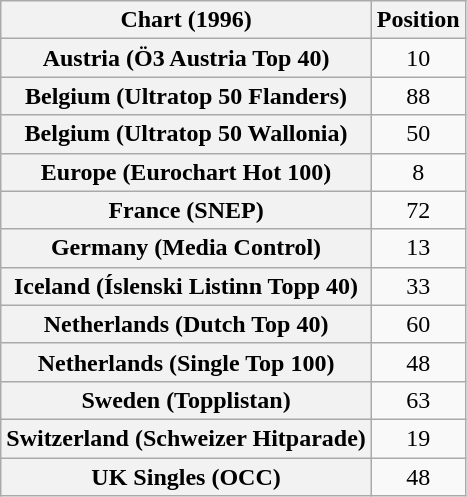<table class="wikitable sortable plainrowheaders" style="text-align:center">
<tr>
<th scope="col">Chart (1996)</th>
<th scope="col">Position</th>
</tr>
<tr>
<th scope="row">Austria (Ö3 Austria Top 40)</th>
<td>10</td>
</tr>
<tr>
<th scope="row">Belgium (Ultratop 50 Flanders)</th>
<td>88</td>
</tr>
<tr>
<th scope="row">Belgium (Ultratop 50 Wallonia)</th>
<td>50</td>
</tr>
<tr>
<th scope="row">Europe (Eurochart Hot 100)</th>
<td>8</td>
</tr>
<tr>
<th scope="row">France (SNEP)</th>
<td>72</td>
</tr>
<tr>
<th scope="row">Germany (Media Control)</th>
<td>13</td>
</tr>
<tr>
<th scope="row">Iceland (Íslenski Listinn Topp 40)</th>
<td>33</td>
</tr>
<tr>
<th scope="row">Netherlands (Dutch Top 40)</th>
<td>60</td>
</tr>
<tr>
<th scope="row">Netherlands (Single Top 100)</th>
<td>48</td>
</tr>
<tr>
<th scope="row">Sweden (Topplistan)</th>
<td>63</td>
</tr>
<tr>
<th scope="row">Switzerland (Schweizer Hitparade)</th>
<td>19</td>
</tr>
<tr>
<th scope="row">UK Singles (OCC)</th>
<td>48</td>
</tr>
</table>
